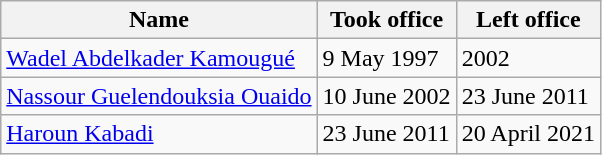<table class="wikitable">
<tr>
<th>Name</th>
<th>Took office</th>
<th>Left office</th>
</tr>
<tr>
<td><a href='#'>Wadel Abdelkader Kamougué</a></td>
<td>9 May 1997</td>
<td>2002</td>
</tr>
<tr>
<td><a href='#'>Nassour Guelendouksia Ouaido</a></td>
<td>10 June 2002</td>
<td>23 June 2011</td>
</tr>
<tr>
<td><a href='#'>Haroun Kabadi</a></td>
<td>23 June 2011</td>
<td>20 April 2021</td>
</tr>
</table>
